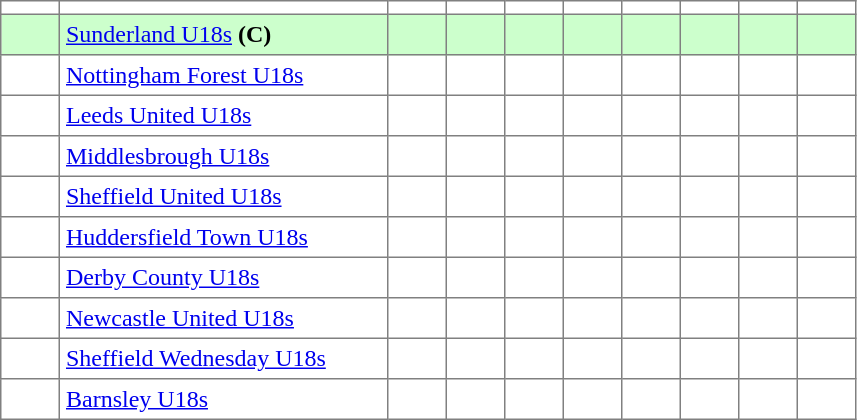<table class="toccolours" border="1" cellpadding="4" cellspacing="0" style="border-collapse: collapse; margin:0;">
<tr>
<th width=30></th>
<th width=210></th>
<th width=30></th>
<th width=30></th>
<th width=30></th>
<th width=30></th>
<th width=30></th>
<th width=30></th>
<th width=30></th>
<th width=30></th>
</tr>
<tr bgcolor=#ccffcc>
<td></td>
<td><a href='#'>Sunderland U18s</a> <strong>(C)</strong></td>
<td></td>
<td></td>
<td></td>
<td></td>
<td></td>
<td></td>
<td></td>
<td></td>
</tr>
<tr>
<td></td>
<td><a href='#'>Nottingham Forest U18s</a></td>
<td></td>
<td></td>
<td></td>
<td></td>
<td></td>
<td></td>
<td></td>
<td></td>
</tr>
<tr>
<td></td>
<td><a href='#'>Leeds United U18s</a></td>
<td></td>
<td></td>
<td></td>
<td></td>
<td></td>
<td></td>
<td></td>
<td></td>
</tr>
<tr>
<td></td>
<td><a href='#'>Middlesbrough U18s</a></td>
<td></td>
<td></td>
<td></td>
<td></td>
<td></td>
<td></td>
<td></td>
<td></td>
</tr>
<tr>
<td></td>
<td><a href='#'>Sheffield United U18s</a></td>
<td></td>
<td></td>
<td></td>
<td></td>
<td></td>
<td></td>
<td></td>
<td></td>
</tr>
<tr>
<td></td>
<td><a href='#'>Huddersfield Town U18s</a></td>
<td></td>
<td></td>
<td></td>
<td></td>
<td></td>
<td></td>
<td></td>
<td></td>
</tr>
<tr>
<td></td>
<td><a href='#'>Derby County U18s</a></td>
<td></td>
<td></td>
<td></td>
<td></td>
<td></td>
<td></td>
<td></td>
<td></td>
</tr>
<tr>
<td></td>
<td><a href='#'>Newcastle United U18s</a></td>
<td></td>
<td></td>
<td></td>
<td></td>
<td></td>
<td></td>
<td></td>
<td></td>
</tr>
<tr>
<td></td>
<td><a href='#'>Sheffield Wednesday U18s</a></td>
<td></td>
<td></td>
<td></td>
<td></td>
<td></td>
<td></td>
<td></td>
<td></td>
</tr>
<tr>
<td></td>
<td><a href='#'>Barnsley U18s</a></td>
<td></td>
<td></td>
<td></td>
<td></td>
<td></td>
<td></td>
<td></td>
<td></td>
</tr>
</table>
